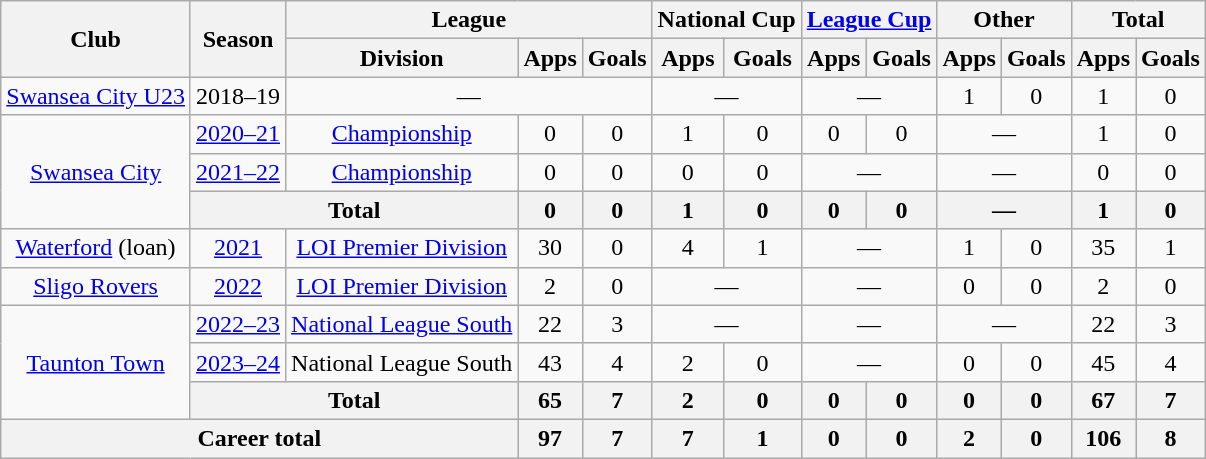<table class=wikitable style="text-align: center">
<tr>
<th rowspan=2>Club</th>
<th rowspan=2>Season</th>
<th colspan=3>League</th>
<th colspan=2>National Cup</th>
<th colspan=2><a href='#'>League Cup</a></th>
<th colspan=2>Other</th>
<th colspan=2>Total</th>
</tr>
<tr>
<th>Division</th>
<th>Apps</th>
<th>Goals</th>
<th>Apps</th>
<th>Goals</th>
<th>Apps</th>
<th>Goals</th>
<th>Apps</th>
<th>Goals</th>
<th>Apps</th>
<th>Goals</th>
</tr>
<tr>
<td><a href='#'>Swansea City U23</a></td>
<td>2018–19</td>
<td colspan=3>—</td>
<td colspan=2>—</td>
<td colspan=2>—</td>
<td>1</td>
<td>0</td>
<td>1</td>
<td>0</td>
</tr>
<tr>
<td rowspan="3"><a href='#'>Swansea City</a></td>
<td><a href='#'>2020–21</a></td>
<td><a href='#'>Championship</a></td>
<td>0</td>
<td>0</td>
<td>1</td>
<td>0</td>
<td>0</td>
<td>0</td>
<td colspan=2>—</td>
<td>1</td>
<td>0</td>
</tr>
<tr>
<td><a href='#'>2021–22</a></td>
<td><a href='#'>Championship</a></td>
<td>0</td>
<td>0</td>
<td>0</td>
<td>0</td>
<td colspan=2>—</td>
<td colspan=2>—</td>
<td>0</td>
<td>0</td>
</tr>
<tr>
<th colspan="2">Total</th>
<th>0</th>
<th>0</th>
<th>1</th>
<th>0</th>
<th>0</th>
<th>0</th>
<th colspan=2>—</th>
<th>1</th>
<th>0</th>
</tr>
<tr>
<td><a href='#'>Waterford</a> (loan)</td>
<td><a href='#'>2021</a></td>
<td><a href='#'>LOI Premier Division</a></td>
<td>30</td>
<td>0</td>
<td>4</td>
<td>1</td>
<td colspan=2>—</td>
<td>1</td>
<td>0</td>
<td>35</td>
<td>1</td>
</tr>
<tr>
<td><a href='#'>Sligo Rovers</a></td>
<td><a href='#'>2022</a></td>
<td><a href='#'>LOI Premier Division</a></td>
<td>2</td>
<td>0</td>
<td colspan=2>—</td>
<td colspan=2>—</td>
<td>0</td>
<td>0</td>
<td>2</td>
<td>0</td>
</tr>
<tr>
<td rowspan="3"><a href='#'>Taunton Town</a></td>
<td><a href='#'>2022–23</a></td>
<td><a href='#'>National League South</a></td>
<td>22</td>
<td>3</td>
<td colspan=2>—</td>
<td colspan=2>—</td>
<td colspan=2>—</td>
<td>22</td>
<td>3</td>
</tr>
<tr>
<td><a href='#'>2023–24</a></td>
<td>National League South</td>
<td>43</td>
<td>4</td>
<td>2</td>
<td>0</td>
<td colspan="2">—</td>
<td>0</td>
<td>0</td>
<td>45</td>
<td>4</td>
</tr>
<tr>
<th colspan="2">Total</th>
<th>65</th>
<th>7</th>
<th>2</th>
<th>0</th>
<th>0</th>
<th>0</th>
<th>0</th>
<th>0</th>
<th>67</th>
<th>7</th>
</tr>
<tr>
<th colspan=3>Career total</th>
<th>97</th>
<th>7</th>
<th>7</th>
<th>1</th>
<th>0</th>
<th>0</th>
<th>2</th>
<th>0</th>
<th>106</th>
<th>8</th>
</tr>
</table>
